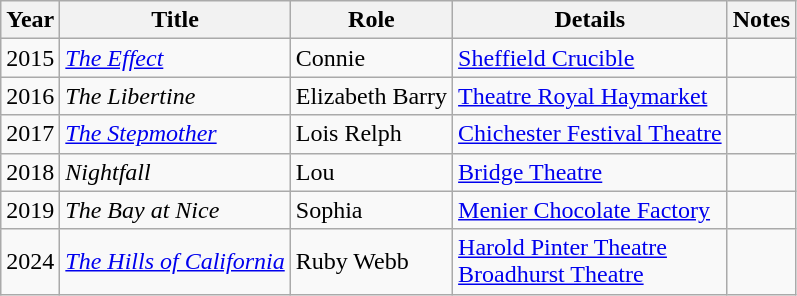<table class="wikitable sortable">
<tr>
<th>Year</th>
<th>Title</th>
<th>Role</th>
<th>Details</th>
<th class="unsortable">Notes</th>
</tr>
<tr>
<td>2015</td>
<td><em><a href='#'>The Effect</a></em></td>
<td>Connie</td>
<td><a href='#'>Sheffield Crucible</a></td>
<td></td>
</tr>
<tr>
<td>2016</td>
<td><em>The Libertine</em></td>
<td>Elizabeth Barry</td>
<td><a href='#'>Theatre Royal Haymarket</a></td>
<td></td>
</tr>
<tr>
<td>2017</td>
<td><em><a href='#'>The Stepmother</a></em></td>
<td>Lois Relph</td>
<td><a href='#'>Chichester Festival Theatre</a></td>
<td></td>
</tr>
<tr>
<td>2018</td>
<td><em>Nightfall</em></td>
<td>Lou</td>
<td><a href='#'>Bridge Theatre</a></td>
<td></td>
</tr>
<tr>
<td>2019</td>
<td><em>The Bay at Nice</em></td>
<td>Sophia</td>
<td><a href='#'>Menier Chocolate Factory</a></td>
<td></td>
</tr>
<tr>
<td>2024</td>
<td><em><a href='#'>The Hills of California</a></em></td>
<td>Ruby Webb</td>
<td><a href='#'>Harold Pinter Theatre</a><br><a href='#'>Broadhurst Theatre</a></td>
<td></td>
</tr>
</table>
